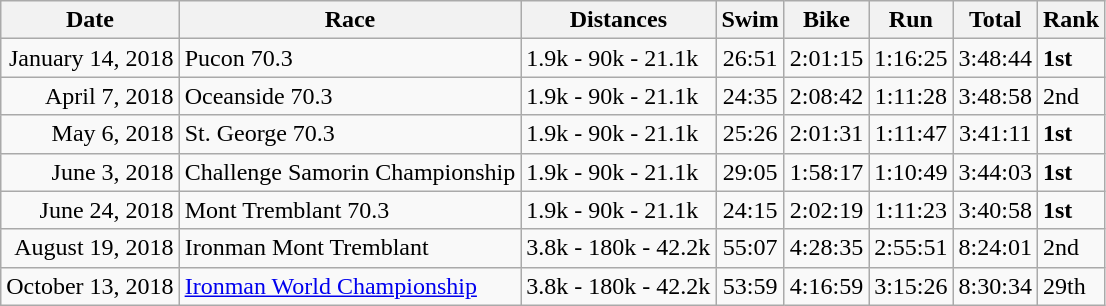<table class="wikitable sortable">
<tr>
<th>Date</th>
<th>Race</th>
<th>Distances</th>
<th>Swim</th>
<th>Bike</th>
<th>Run</th>
<th>Total</th>
<th>Rank</th>
</tr>
<tr>
<td style="text-align:right">January 14, 2018</td>
<td>Pucon 70.3</td>
<td>1.9k - 90k - 21.1k</td>
<td style="text-align:center">26:51</td>
<td style="text-align:center">2:01:15</td>
<td style="text-align:center">1:16:25</td>
<td style="text-align:center">3:48:44</td>
<td><strong>1st</strong></td>
</tr>
<tr>
<td style="text-align:right">April 7, 2018</td>
<td>Oceanside 70.3</td>
<td>1.9k - 90k - 21.1k</td>
<td style="text-align:center">24:35</td>
<td style="text-align:center">2:08:42</td>
<td style="text-align:center">1:11:28</td>
<td style="text-align:center">3:48:58</td>
<td>2nd</td>
</tr>
<tr>
<td style="text-align:right">May 6, 2018</td>
<td>St. George 70.3</td>
<td>1.9k - 90k - 21.1k</td>
<td style="text-align:center">25:26</td>
<td style="text-align:center">2:01:31</td>
<td style="text-align:center">1:11:47</td>
<td style="text-align:center">3:41:11</td>
<td><strong>1st</strong></td>
</tr>
<tr>
<td style="text-align:right">June 3, 2018</td>
<td>Challenge Samorin Championship</td>
<td>1.9k - 90k - 21.1k</td>
<td style="text-align:center">29:05</td>
<td style="text-align:center">1:58:17</td>
<td style="text-align:center">1:10:49</td>
<td style="text-align:center">3:44:03</td>
<td><strong>1st</strong></td>
</tr>
<tr>
<td style="text-align:right">June 24, 2018</td>
<td>Mont Tremblant 70.3</td>
<td>1.9k - 90k - 21.1k</td>
<td style="text-align:center">24:15</td>
<td style="text-align:center">2:02:19</td>
<td style="text-align:center">1:11:23</td>
<td style="text-align:center">3:40:58</td>
<td><strong>1st</strong></td>
</tr>
<tr>
<td style="text-align:right">August 19, 2018</td>
<td>Ironman Mont Tremblant</td>
<td>3.8k - 180k - 42.2k</td>
<td style="text-align:center">55:07</td>
<td style="text-align:center">4:28:35</td>
<td style="text-align:center">2:55:51</td>
<td style="text-align:center">8:24:01</td>
<td>2nd</td>
</tr>
<tr>
<td style="text-align:right">October 13, 2018</td>
<td><a href='#'>Ironman World Championship</a></td>
<td>3.8k - 180k - 42.2k</td>
<td style="text-align:center">53:59</td>
<td style="text-align:center">4:16:59</td>
<td style="text-align:center">3:15:26</td>
<td style="text-align:center">8:30:34</td>
<td>29th</td>
</tr>
</table>
